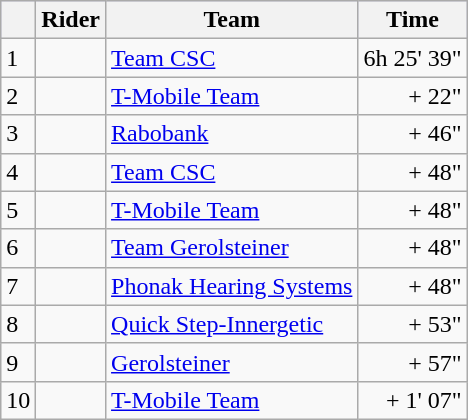<table class="wikitable">
<tr style="background:#ccccff;">
<th></th>
<th>Rider</th>
<th>Team</th>
<th>Time</th>
</tr>
<tr>
<td>1</td>
<td></td>
<td><a href='#'>Team CSC</a></td>
<td align=right>6h 25' 39"</td>
</tr>
<tr>
<td>2</td>
<td></td>
<td><a href='#'>T-Mobile Team</a></td>
<td align=right>+ 22"</td>
</tr>
<tr>
<td>3</td>
<td></td>
<td><a href='#'>Rabobank</a></td>
<td align=right>+ 46"</td>
</tr>
<tr>
<td>4</td>
<td></td>
<td><a href='#'>Team CSC</a></td>
<td align=right>+ 48"</td>
</tr>
<tr>
<td>5</td>
<td></td>
<td><a href='#'>T-Mobile Team</a></td>
<td align=right>+ 48"</td>
</tr>
<tr>
<td>6</td>
<td></td>
<td><a href='#'>Team Gerolsteiner</a></td>
<td align=right>+ 48"</td>
</tr>
<tr>
<td>7</td>
<td></td>
<td><a href='#'>Phonak Hearing Systems</a></td>
<td align=right>+ 48"</td>
</tr>
<tr>
<td>8</td>
<td></td>
<td><a href='#'>Quick Step-Innergetic</a></td>
<td align=right>+ 53"</td>
</tr>
<tr>
<td>9</td>
<td></td>
<td><a href='#'>Gerolsteiner</a></td>
<td align=right>+ 57"</td>
</tr>
<tr>
<td>10</td>
<td></td>
<td><a href='#'>T-Mobile Team</a></td>
<td align=right>+ 1' 07"</td>
</tr>
</table>
